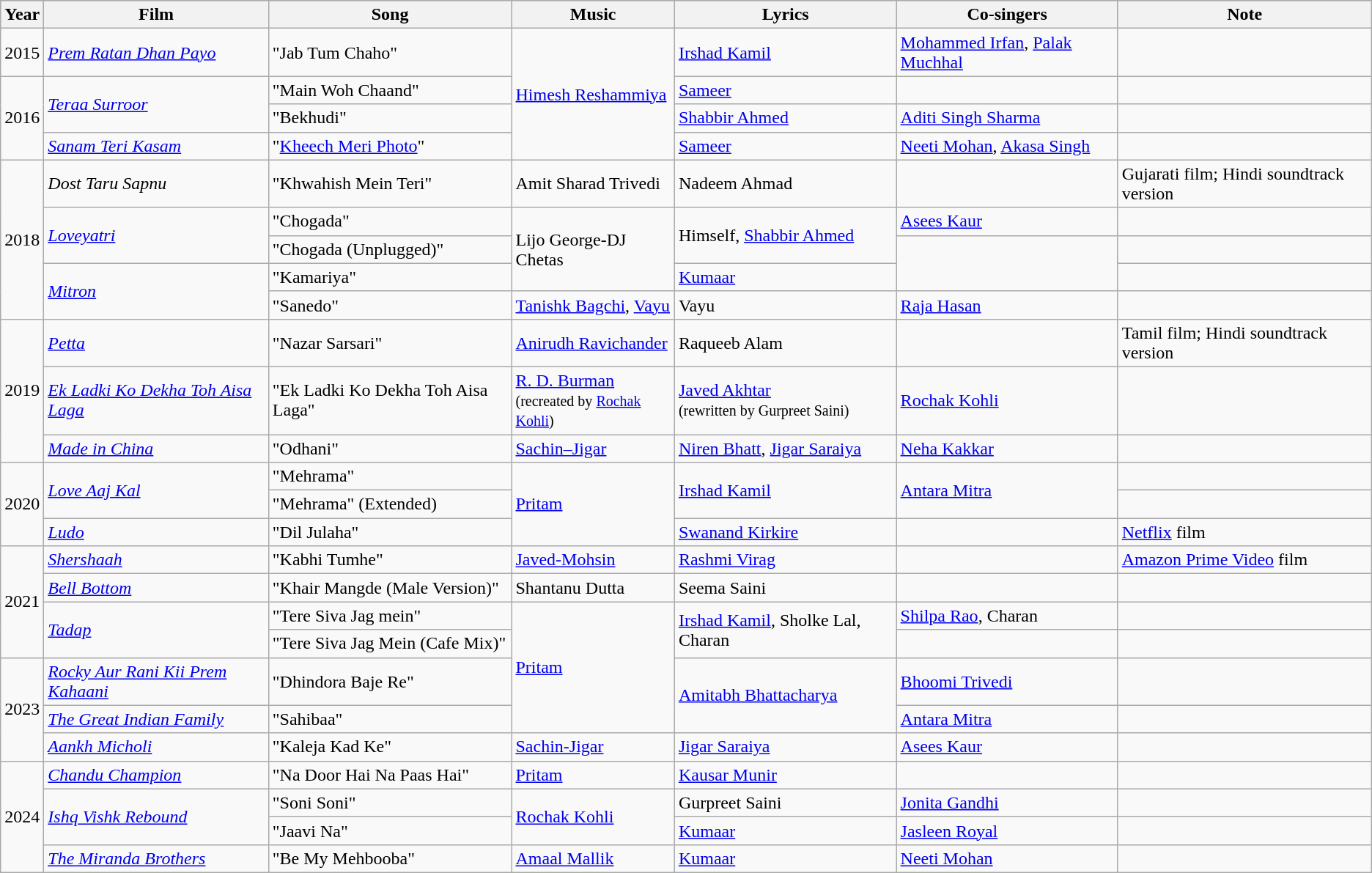<table class="wikitable sortable">
<tr style="background:#cccccf; text-align: center;">
<th>Year</th>
<th>Film</th>
<th>Song</th>
<th>Music</th>
<th>Lyrics</th>
<th>Co-singers</th>
<th>Note</th>
</tr>
<tr>
<td>2015</td>
<td><em><a href='#'>Prem Ratan Dhan Payo</a></em></td>
<td>"Jab Tum Chaho"</td>
<td rowspan="4"><a href='#'>Himesh Reshammiya</a></td>
<td><a href='#'>Irshad Kamil</a></td>
<td><a href='#'>Mohammed Irfan</a>, <a href='#'>Palak Muchhal</a></td>
<td></td>
</tr>
<tr>
<td rowspan="3">2016</td>
<td rowspan="2"><em><a href='#'>Teraa Surroor</a></em></td>
<td>"Main Woh Chaand"</td>
<td><a href='#'>Sameer</a></td>
<td></td>
<td></td>
</tr>
<tr>
<td>"Bekhudi"</td>
<td><a href='#'>Shabbir Ahmed</a></td>
<td><a href='#'>Aditi Singh Sharma</a></td>
<td></td>
</tr>
<tr>
<td><em><a href='#'>Sanam Teri Kasam</a></em></td>
<td>"<a href='#'>Kheech Meri Photo</a>"</td>
<td><a href='#'>Sameer</a></td>
<td><a href='#'>Neeti Mohan</a>, <a href='#'>Akasa Singh</a></td>
<td></td>
</tr>
<tr>
<td rowspan="5">2018</td>
<td><em>Dost Taru Sapnu</em></td>
<td>"Khwahish Mein Teri"</td>
<td>Amit Sharad Trivedi</td>
<td>Nadeem Ahmad</td>
<td></td>
<td>Gujarati film; Hindi soundtrack version</td>
</tr>
<tr>
<td rowspan="2"><em><a href='#'>Loveyatri</a></em></td>
<td>"Chogada"</td>
<td rowspan="3">Lijo George-DJ Chetas</td>
<td rowspan="2">Himself, <a href='#'>Shabbir Ahmed</a></td>
<td><a href='#'>Asees Kaur</a></td>
<td></td>
</tr>
<tr>
<td>"Chogada (Unplugged)"</td>
<td rowspan="2"></td>
<td></td>
</tr>
<tr>
<td rowspan="2"><em><a href='#'>Mitron</a></em></td>
<td>"Kamariya"</td>
<td><a href='#'>Kumaar</a></td>
<td></td>
</tr>
<tr>
<td>"Sanedo"</td>
<td><a href='#'>Tanishk Bagchi</a>, <a href='#'>Vayu</a></td>
<td>Vayu</td>
<td><a href='#'>Raja Hasan</a></td>
<td></td>
</tr>
<tr>
<td rowspan="3">2019</td>
<td><em><a href='#'>Petta</a></em></td>
<td>"Nazar Sarsari"</td>
<td><a href='#'>Anirudh Ravichander</a></td>
<td>Raqueeb Alam</td>
<td></td>
<td>Tamil film; Hindi soundtrack version</td>
</tr>
<tr>
<td><em><a href='#'>Ek Ladki Ko Dekha Toh Aisa Laga</a></em></td>
<td>"Ek Ladki Ko Dekha Toh Aisa Laga"</td>
<td><a href='#'>R. D. Burman</a><br><small>(recreated by <a href='#'>Rochak Kohli</a>)</small></td>
<td><a href='#'>Javed Akhtar</a><br><small>(rewritten by Gurpreet Saini)</small></td>
<td><a href='#'>Rochak Kohli</a></td>
<td></td>
</tr>
<tr>
<td><em><a href='#'>Made in China</a></em></td>
<td>"Odhani"</td>
<td><a href='#'>Sachin–Jigar</a></td>
<td><a href='#'>Niren Bhatt</a>, <a href='#'>Jigar Saraiya</a></td>
<td><a href='#'>Neha Kakkar</a></td>
<td></td>
</tr>
<tr>
<td rowspan="3">2020</td>
<td rowspan="2"><em><a href='#'>Love Aaj Kal</a></em></td>
<td>"Mehrama"</td>
<td rowspan="3"><a href='#'>Pritam</a></td>
<td rowspan="2"><a href='#'>Irshad Kamil</a></td>
<td rowspan="2"><a href='#'>Antara Mitra</a></td>
<td></td>
</tr>
<tr>
<td>"Mehrama" (Extended)</td>
<td></td>
</tr>
<tr>
<td><a href='#'><em>Ludo</em></a></td>
<td>"Dil Julaha"</td>
<td><a href='#'>Swanand Kirkire</a></td>
<td></td>
<td><a href='#'>Netflix</a> film</td>
</tr>
<tr>
<td rowspan="4">2021</td>
<td><em><a href='#'>Shershaah</a></em></td>
<td>"Kabhi Tumhe"</td>
<td><a href='#'>Javed-Mohsin</a></td>
<td><a href='#'>Rashmi Virag</a></td>
<td></td>
<td><a href='#'>Amazon Prime Video</a> film</td>
</tr>
<tr>
<td><a href='#'><em>Bell Bottom</em></a></td>
<td>"Khair Mangde (Male Version)"</td>
<td>Shantanu Dutta</td>
<td>Seema Saini</td>
<td></td>
<td></td>
</tr>
<tr>
<td rowspan=2><a href='#'><em>Tadap</em></a></td>
<td>"Tere Siva Jag mein"</td>
<td rowspan="4"><a href='#'>Pritam</a></td>
<td rowspan=2><a href='#'>Irshad Kamil</a>, Sholke Lal, Charan</td>
<td><a href='#'>Shilpa Rao</a>, Charan</td>
<td></td>
</tr>
<tr>
<td>"Tere Siva Jag Mein (Cafe Mix)"</td>
<td></td>
<td></td>
</tr>
<tr>
<td rowspan = "3">2023</td>
<td><em><a href='#'>Rocky Aur Rani Kii Prem Kahaani</a></em></td>
<td>"Dhindora Baje Re"</td>
<td rowspan=2><a href='#'>Amitabh Bhattacharya</a></td>
<td><a href='#'>Bhoomi Trivedi</a></td>
<td></td>
</tr>
<tr>
<td><em><a href='#'>The Great Indian Family</a></em></td>
<td>"Sahibaa"</td>
<td><a href='#'>Antara Mitra</a></td>
<td></td>
</tr>
<tr>
<td><em><a href='#'>Aankh Micholi</a></em></td>
<td>"Kaleja Kad Ke"</td>
<td><a href='#'>Sachin-Jigar</a></td>
<td><a href='#'>Jigar Saraiya</a></td>
<td><a href='#'>Asees Kaur</a></td>
<td></td>
</tr>
<tr>
<td rowspan=4>2024</td>
<td><em><a href='#'>Chandu Champion</a></em></td>
<td>"Na Door Hai Na Paas Hai"</td>
<td><a href='#'>Pritam</a></td>
<td><a href='#'>Kausar Munir</a></td>
<td></td>
<td></td>
</tr>
<tr>
<td rowspan=2><em><a href='#'>Ishq Vishk Rebound</a></em></td>
<td>"Soni Soni"</td>
<td rowspan=2><a href='#'>Rochak Kohli</a></td>
<td>Gurpreet Saini</td>
<td><a href='#'>Jonita Gandhi</a></td>
<td></td>
</tr>
<tr>
<td>"Jaavi Na"</td>
<td><a href='#'>Kumaar</a></td>
<td><a href='#'>Jasleen Royal</a></td>
<td></td>
</tr>
<tr>
<td><em><a href='#'>The Miranda Brothers</a></em></td>
<td>"Be My Mehbooba"</td>
<td><a href='#'>Amaal Mallik</a></td>
<td><a href='#'>Kumaar</a></td>
<td><a href='#'>Neeti Mohan</a></td>
<td></td>
</tr>
</table>
